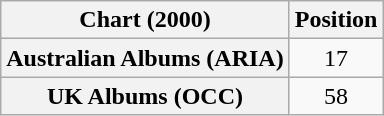<table class="wikitable sortable plainrowheaders" style="text-align:center">
<tr>
<th scope="col">Chart (2000)</th>
<th scope="col">Position</th>
</tr>
<tr>
<th scope="row">Australian Albums (ARIA)</th>
<td>17</td>
</tr>
<tr>
<th scope="row">UK Albums (OCC)</th>
<td>58</td>
</tr>
</table>
